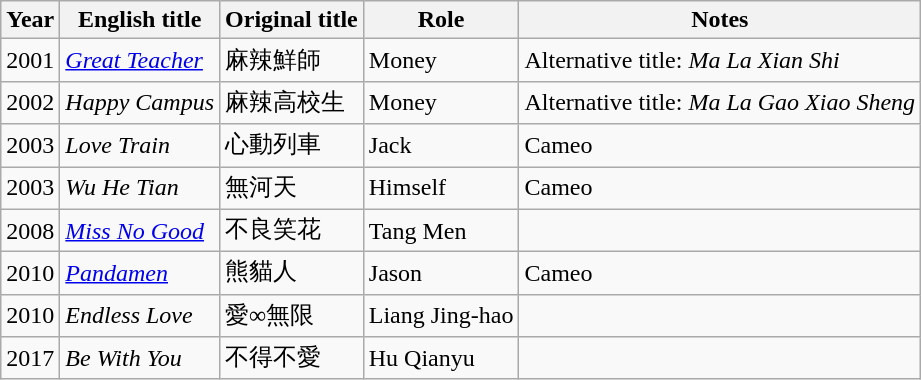<table class="wikitable sortable">
<tr>
<th>Year</th>
<th>English title</th>
<th>Original title</th>
<th>Role</th>
<th class="unsortable">Notes</th>
</tr>
<tr>
<td>2001</td>
<td><em><a href='#'>Great Teacher</a></em></td>
<td>麻辣鮮師</td>
<td>Money</td>
<td>Alternative title: <em>Ma La Xian Shi</em></td>
</tr>
<tr>
<td>2002</td>
<td><em>Happy Campus</em></td>
<td>麻辣高校生</td>
<td>Money</td>
<td>Alternative title: <em>Ma La Gao Xiao Sheng</em></td>
</tr>
<tr>
<td>2003</td>
<td><em>Love Train</em></td>
<td>心動列車</td>
<td>Jack</td>
<td>Cameo</td>
</tr>
<tr>
<td>2003</td>
<td><em>Wu He Tian</em></td>
<td>無河天</td>
<td>Himself</td>
<td>Cameo</td>
</tr>
<tr>
<td>2008</td>
<td><em><a href='#'>Miss No Good</a></em></td>
<td>不良笑花</td>
<td>Tang Men</td>
<td></td>
</tr>
<tr>
<td>2010</td>
<td><em><a href='#'>Pandamen</a></em></td>
<td>熊貓人</td>
<td>Jason</td>
<td>Cameo</td>
</tr>
<tr>
<td>2010</td>
<td><em>Endless Love</em></td>
<td>愛∞無限</td>
<td>Liang Jing-hao</td>
<td></td>
</tr>
<tr>
<td>2017</td>
<td><em>Be With You</em></td>
<td>不得不愛</td>
<td>Hu Qianyu</td>
<td></td>
</tr>
</table>
